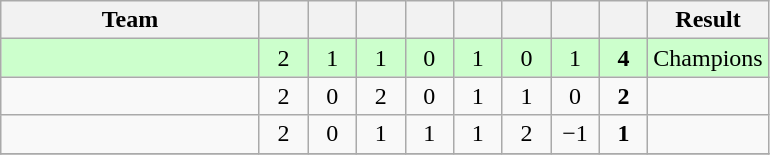<table class="wikitable" style="text-align:center;">
<tr>
<th width=165>Team</th>
<th width=25></th>
<th width=25></th>
<th width=25></th>
<th width=25></th>
<th width=25></th>
<th width=25></th>
<th width=25></th>
<th width=25></th>
<th>Result</th>
</tr>
<tr bgcolor="#ccffcc">
<td style="text-align:left;"></td>
<td>2</td>
<td>1</td>
<td>1</td>
<td>0</td>
<td>1</td>
<td>0</td>
<td>1</td>
<td><strong>4</strong></td>
<td>Champions</td>
</tr>
<tr>
<td style="text-align:left;"></td>
<td>2</td>
<td>0</td>
<td>2</td>
<td>0</td>
<td>1</td>
<td>1</td>
<td>0</td>
<td><strong>2</strong></td>
<td></td>
</tr>
<tr>
<td style="text-align:left;"></td>
<td>2</td>
<td>0</td>
<td>1</td>
<td>1</td>
<td>1</td>
<td>2</td>
<td>−1</td>
<td><strong>1</strong></td>
<td></td>
</tr>
<tr>
</tr>
</table>
